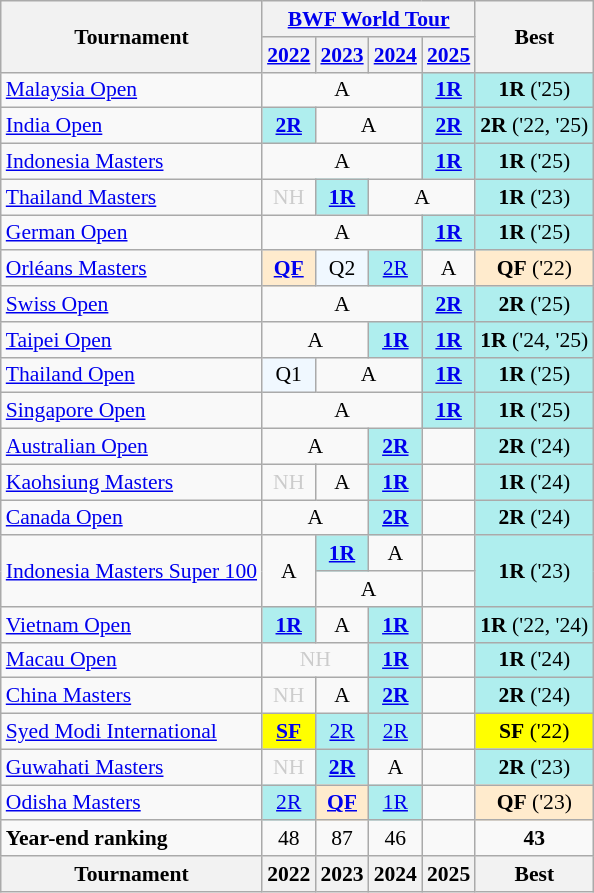<table style='font-size: 90%; text-align:center;' class='wikitable'>
<tr>
<th rowspan="2">Tournament</th>
<th colspan="4"><a href='#'>BWF World Tour</a></th>
<th rowspan="2">Best</th>
</tr>
<tr>
<th><a href='#'>2022</a></th>
<th><a href='#'>2023</a></th>
<th><a href='#'>2024</a></th>
<th><a href='#'>2025</a></th>
</tr>
<tr>
<td align=left><a href='#'>Malaysia Open</a></td>
<td colspan="3">A</td>
<td bgcolor=AFEEEE><strong><a href='#'>1R</a></strong></td>
<td bgcolor=AFEEEE><strong>1R</strong> ('25)</td>
</tr>
<tr>
<td align=left><a href='#'>India Open</a></td>
<td bgcolor=AFEEEE><strong><a href='#'>2R</a></strong></td>
<td colspan="2">A</td>
<td bgcolor=AFEEEE><strong><a href='#'>2R</a></strong></td>
<td bgcolor=AFEEEE><strong>2R</strong> ('22, '25)</td>
</tr>
<tr>
<td align=left><a href='#'>Indonesia Masters</a></td>
<td colspan="3">A</td>
<td bgcolor=AFEEEE><strong><a href='#'>1R</a></strong></td>
<td bgcolor=AFEEEE><strong>1R</strong> ('25)</td>
</tr>
<tr>
<td align=left><a href='#'>Thailand Masters</a></td>
<td colspan="1" style=color:#ccc>NH</td>
<td bgcolor=AFEEEE><strong><a href='#'>1R</a></strong></td>
<td colspan="2">A</td>
<td bgcolor=AFEEEE><strong>1R</strong> ('23)</td>
</tr>
<tr>
<td align=left><a href='#'>German Open</a></td>
<td colspan="3">A</td>
<td bgcolor=AFEEEE><strong><a href='#'>1R</a></strong></td>
<td bgcolor=AFEEEE><strong>1R</strong> ('25)</td>
</tr>
<tr>
<td align=left><a href='#'>Orléans Masters</a></td>
<td bgcolor=FFEBCD><a href='#'><strong>QF</strong></a></td>
<td 2023; bgcolor=f0f8ff>Q2</td>
<td bgcolor=AFEEEE><a href='#'>2R</a></td>
<td>A</td>
<td bgcolor=FFEBCD><strong>QF</strong> ('22)</td>
</tr>
<tr>
<td align=left><a href='#'>Swiss Open</a></td>
<td colspan="3">A</td>
<td bgcolor=AFEEEE><strong><a href='#'>2R</a></strong></td>
<td bgcolor=AFEEEE><strong>2R</strong> ('25)</td>
</tr>
<tr>
<td align=left><a href='#'>Taipei Open</a></td>
<td colspan="2">A</td>
<td bgcolor=AFEEEE><strong><a href='#'>1R</a></strong></td>
<td bgcolor=AFEEEE><strong><a href='#'>1R</a></strong></td>
<td bgcolor=AFEEEE><strong>1R</strong> ('24, '25)</td>
</tr>
<tr>
<td align=left><a href='#'>Thailand Open</a></td>
<td 2022; bgcolor=f0f8ff>Q1</td>
<td colspan="2">A</td>
<td bgcolor=AFEEEE><strong><a href='#'>1R</a></strong></td>
<td bgcolor=AFEEEE><strong>1R</strong> ('25)</td>
</tr>
<tr>
<td align=left><a href='#'>Singapore Open</a></td>
<td colspan="3">A</td>
<td bgcolor=AFEEEE><strong><a href='#'>1R</a></strong></td>
<td bgcolor=AFEEEE><strong>1R</strong> ('25)</td>
</tr>
<tr>
<td align=left><a href='#'>Australian Open</a></td>
<td colspan="2">A</td>
<td bgcolor=AFEEEE><strong><a href='#'>2R</a></strong></td>
<td></td>
<td bgcolor=AFEEEE><strong>2R</strong> ('24)</td>
</tr>
<tr>
<td align=left><a href='#'>Kaohsiung Masters</a></td>
<td style=color:#ccc>NH</td>
<td>A</td>
<td bgcolor=AFEEEE><strong><a href='#'>1R</a></strong></td>
<td></td>
<td bgcolor=AFEEEE><strong>1R</strong> ('24)</td>
</tr>
<tr>
<td align=left><a href='#'>Canada Open</a></td>
<td colspan="2">A</td>
<td bgcolor=AFEEEE><strong><a href='#'>2R</a></strong></td>
<td></td>
<td bgcolor=AFEEEE><strong>2R</strong> ('24)</td>
</tr>
<tr>
<td rowspan="2" align=left><a href='#'>Indonesia Masters Super 100</a></td>
<td rowspan="2">A</td>
<td bgcolor=AFEEEE><strong><a href='#'>1R</a></strong></td>
<td>A</td>
<td></td>
<td rowspan="2" bgcolor=AFEEEE><strong>1R</strong> ('23)</td>
</tr>
<tr>
<td colspan="2">A</td>
<td></td>
</tr>
<tr>
<td align=left><a href='#'>Vietnam Open</a></td>
<td bgcolor=AFEEEE><a href='#'><strong>1R</strong></a></td>
<td>A</td>
<td bgcolor=AFEEEE><a href='#'><strong>1R</strong></a></td>
<td></td>
<td bgcolor=AFEEEE><strong>1R</strong> ('22, '24)</td>
</tr>
<tr>
<td align=left><a href='#'>Macau Open</a></td>
<td colspan="2" style=color:#ccc>NH</td>
<td bgcolor=AFEEEE><a href='#'><strong>1R</strong></a></td>
<td></td>
<td bgcolor=AFEEEE><strong>1R</strong> ('24)</td>
</tr>
<tr>
<td align=left><a href='#'>China Masters</a></td>
<td style=color:#ccc>NH</td>
<td>A</td>
<td bgcolor=AFEEEE><a href='#'><strong>2R</strong></a></td>
<td></td>
<td bgcolor=AFEEEE><strong>2R</strong> ('24)</td>
</tr>
<tr>
<td align=left><a href='#'>Syed Modi International</a></td>
<td bgcolor=ffff00><a href='#'><strong>SF</strong></a></td>
<td bgcolor=AFEEEE><a href='#'>2R</a></td>
<td bgcolor=AFEEEE><a href='#'>2R</a></td>
<td></td>
<td bgcolor=ffff00><strong>SF</strong> ('22)</td>
</tr>
<tr>
<td align=left><a href='#'>Guwahati Masters</a></td>
<td style=color:#ccc>NH</td>
<td bgcolor=AFEEEE><a href='#'><strong>2R</strong></a></td>
<td>A</td>
<td></td>
<td bgcolor=AFEEEE><strong>2R</strong> ('23)</td>
</tr>
<tr>
<td align=left><a href='#'>Odisha Masters</a></td>
<td bgcolor=AFEEEE><a href='#'>2R</a></td>
<td bgcolor=FFEBCD><a href='#'><strong>QF</strong></a></td>
<td bgcolor=AFEEEE><a href='#'>1R</a></td>
<td></td>
<td bgcolor=FFEBCD><strong>QF</strong> ('23)</td>
</tr>
<tr>
<td align=left><strong>Year-end ranking</strong></td>
<td 2022;>48</td>
<td 2023;>87</td>
<td 2024;>46</td>
<td 2025;></td>
<td Best;><strong>43</strong></td>
</tr>
<tr>
<th>Tournament</th>
<th>2022</th>
<th>2023</th>
<th>2024</th>
<th>2025</th>
<th rowspan="2">Best</th>
</tr>
</table>
